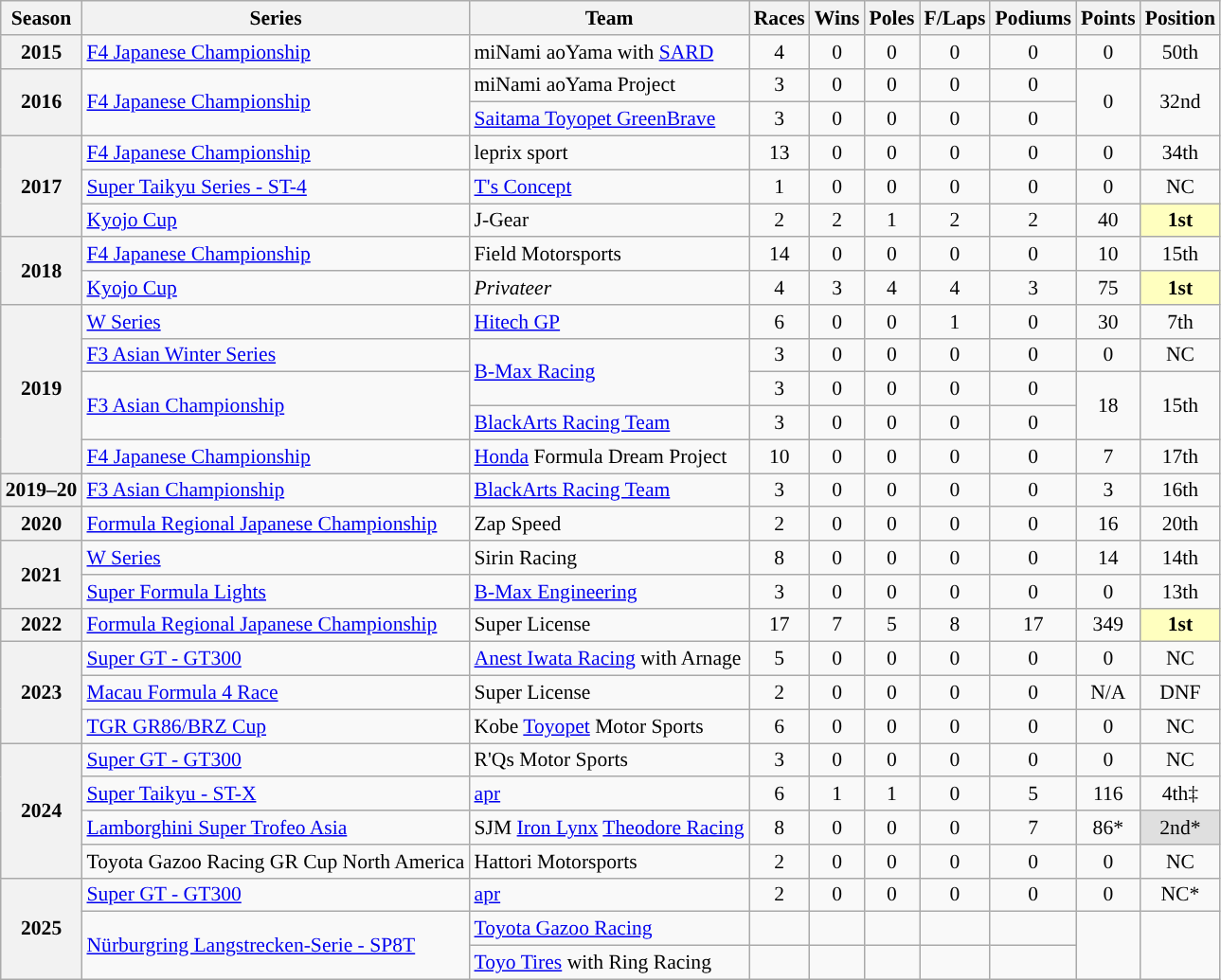<table class="wikitable" style="font-size: 90%; text-align:center">
<tr>
<th>Season</th>
<th>Series</th>
<th>Team</th>
<th>Races</th>
<th>Wins</th>
<th>Poles</th>
<th>F/Laps</th>
<th>Podiums</th>
<th>Points</th>
<th>Position</th>
</tr>
<tr>
<th>2015</th>
<td align=left><a href='#'>F4 Japanese Championship</a></td>
<td align=left>miNami aoYama with <a href='#'>SARD</a></td>
<td>4</td>
<td>0</td>
<td>0</td>
<td>0</td>
<td>0</td>
<td>0</td>
<td>50th</td>
</tr>
<tr>
<th rowspan="2">2016</th>
<td rowspan="2" align=left><a href='#'>F4 Japanese Championship</a></td>
<td align=left>miNami aoYama Project</td>
<td>3</td>
<td>0</td>
<td>0</td>
<td>0</td>
<td>0</td>
<td rowspan="2">0</td>
<td rowspan="2">32nd</td>
</tr>
<tr>
<td align="left"><a href='#'>Saitama Toyopet GreenBrave</a></td>
<td>3</td>
<td>0</td>
<td>0</td>
<td>0</td>
<td>0</td>
</tr>
<tr>
<th rowspan="3">2017</th>
<td align=left><a href='#'>F4 Japanese Championship</a></td>
<td align=left>leprix sport</td>
<td>13</td>
<td>0</td>
<td>0</td>
<td>0</td>
<td>0</td>
<td>0</td>
<td>34th</td>
</tr>
<tr>
<td align=left><a href='#'>Super Taikyu Series - ST-4</a></td>
<td align=left><a href='#'>T's Concept</a></td>
<td>1</td>
<td>0</td>
<td>0</td>
<td>0</td>
<td>0</td>
<td>0</td>
<td>NC</td>
</tr>
<tr>
<td align=left><a href='#'>Kyojo Cup</a></td>
<td align=left>J-Gear</td>
<td>2</td>
<td>2</td>
<td>1</td>
<td>2</td>
<td>2</td>
<td>40</td>
<td style="background:#FFFFBF"><strong>1st</strong></td>
</tr>
<tr>
<th rowspan="2">2018</th>
<td align=left><a href='#'>F4 Japanese Championship</a></td>
<td align=left>Field Motorsports</td>
<td>14</td>
<td>0</td>
<td>0</td>
<td>0</td>
<td>0</td>
<td>10</td>
<td>15th</td>
</tr>
<tr>
<td align=left><a href='#'>Kyojo Cup</a></td>
<td align=left><em>Privateer</em></td>
<td>4</td>
<td>3</td>
<td>4</td>
<td>4</td>
<td>3</td>
<td>75</td>
<td style="background:#FFFFBF"><strong>1st</strong></td>
</tr>
<tr>
<th rowspan=5>2019</th>
<td align=left><a href='#'>W Series</a></td>
<td align=left><a href='#'>Hitech GP</a></td>
<td>6</td>
<td>0</td>
<td>0</td>
<td>1</td>
<td>0</td>
<td>30</td>
<td>7th</td>
</tr>
<tr>
<td align=left><a href='#'>F3 Asian Winter Series</a></td>
<td rowspan=2 align=left><a href='#'>B-Max Racing</a></td>
<td>3</td>
<td>0</td>
<td>0</td>
<td>0</td>
<td>0</td>
<td>0</td>
<td>NC</td>
</tr>
<tr>
<td rowspan=2 align=left><a href='#'>F3 Asian Championship</a></td>
<td>3</td>
<td>0</td>
<td>0</td>
<td>0</td>
<td>0</td>
<td rowspan=2>18</td>
<td rowspan=2>15th</td>
</tr>
<tr>
<td align=left><a href='#'>BlackArts Racing Team</a></td>
<td>3</td>
<td>0</td>
<td>0</td>
<td>0</td>
<td>0</td>
</tr>
<tr>
<td align=left><a href='#'>F4 Japanese Championship</a></td>
<td align=left><a href='#'>Honda</a> Formula Dream Project</td>
<td>10</td>
<td>0</td>
<td>0</td>
<td>0</td>
<td>0</td>
<td>7</td>
<td>17th</td>
</tr>
<tr>
<th>2019–20</th>
<td align=left><a href='#'>F3 Asian Championship</a></td>
<td align=left><a href='#'>BlackArts Racing Team</a></td>
<td>3</td>
<td>0</td>
<td>0</td>
<td>0</td>
<td>0</td>
<td>3</td>
<td>16th</td>
</tr>
<tr>
<th>2020</th>
<td align=left><a href='#'>Formula Regional Japanese Championship</a></td>
<td align=left>Zap Speed</td>
<td>2</td>
<td>0</td>
<td>0</td>
<td>0</td>
<td>0</td>
<td>16</td>
<td>20th</td>
</tr>
<tr>
<th rowspan=2>2021</th>
<td align=left><a href='#'>W Series</a></td>
<td align=left>Sirin Racing</td>
<td>8</td>
<td>0</td>
<td>0</td>
<td>0</td>
<td>0</td>
<td>14</td>
<td>14th</td>
</tr>
<tr>
<td align=left><a href='#'>Super Formula Lights</a></td>
<td align=left><a href='#'>B-Max Engineering</a></td>
<td>3</td>
<td>0</td>
<td>0</td>
<td>0</td>
<td>0</td>
<td>0</td>
<td>13th</td>
</tr>
<tr>
<th>2022</th>
<td align=left><a href='#'>Formula Regional Japanese Championship</a></td>
<td align=left>Super License</td>
<td>17</td>
<td>7</td>
<td>5</td>
<td>8</td>
<td>17</td>
<td>349</td>
<td style="background:#FFFFBF"><strong>1st</strong></td>
</tr>
<tr>
<th rowspan="3">2023</th>
<td align=left><a href='#'>Super GT - GT300</a></td>
<td align=left><a href='#'>Anest Iwata Racing</a> with Arnage</td>
<td>5</td>
<td>0</td>
<td>0</td>
<td>0</td>
<td>0</td>
<td>0</td>
<td>NC</td>
</tr>
<tr>
<td align=left><a href='#'>Macau Formula 4 Race</a></td>
<td align=left>Super License</td>
<td>2</td>
<td>0</td>
<td>0</td>
<td>0</td>
<td>0</td>
<td>N/A</td>
<td>DNF</td>
</tr>
<tr>
<td align=left><a href='#'>TGR GR86/BRZ Cup</a></td>
<td align=left>Kobe <a href='#'>Toyopet</a> Motor Sports</td>
<td>6</td>
<td>0</td>
<td>0</td>
<td>0</td>
<td>0</td>
<td>0</td>
<td>NC</td>
</tr>
<tr>
<th rowspan="4">2024</th>
<td align=left><a href='#'>Super GT - GT300</a></td>
<td align=left>R'Qs Motor Sports</td>
<td>3</td>
<td>0</td>
<td>0</td>
<td>0</td>
<td>0</td>
<td>0</td>
<td>NC</td>
</tr>
<tr>
<td align=left><a href='#'>Super Taikyu - ST-X</a></td>
<td align=left><a href='#'>apr</a></td>
<td>6</td>
<td>1</td>
<td>1</td>
<td>0</td>
<td>5</td>
<td>116</td>
<td>4th‡</td>
</tr>
<tr>
<td align=left><a href='#'>Lamborghini Super Trofeo Asia</a></td>
<td align=left>SJM <a href='#'>Iron Lynx</a> <a href='#'>Theodore Racing</a></td>
<td>8</td>
<td>0</td>
<td>0</td>
<td>0</td>
<td>7</td>
<td>86*</td>
<td style="background:#dfdfdf">2nd*</td>
</tr>
<tr>
<td align=left>Toyota Gazoo Racing GR Cup North America</td>
<td align=left>Hattori Motorsports</td>
<td>2</td>
<td>0</td>
<td>0</td>
<td>0</td>
<td>0</td>
<td>0</td>
<td>NC</td>
</tr>
<tr>
<th rowspan="3">2025</th>
<td align=left><a href='#'>Super GT - GT300</a></td>
<td align=left><a href='#'>apr</a></td>
<td>2</td>
<td>0</td>
<td>0</td>
<td>0</td>
<td>0</td>
<td>0</td>
<td>NC*</td>
</tr>
<tr>
<td rowspan="2" align="left"><a href='#'>Nürburgring Langstrecken-Serie - SP8T</a></td>
<td align=left><a href='#'>Toyota Gazoo Racing</a></td>
<td></td>
<td></td>
<td></td>
<td></td>
<td></td>
<td rowspan="2"></td>
<td rowspan="2"></td>
</tr>
<tr>
<td align="left"><a href='#'>Toyo Tires</a> with Ring Racing</td>
<td></td>
<td></td>
<td></td>
<td></td>
<td></td>
</tr>
</table>
